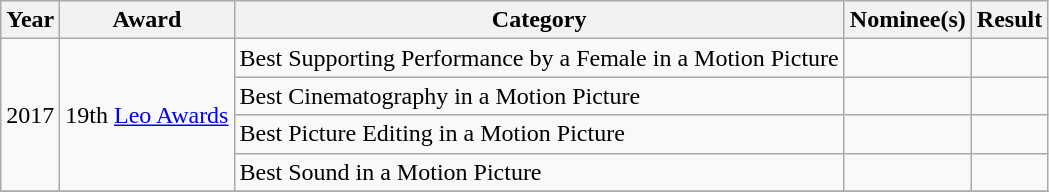<table class="wikitable sortable">
<tr>
<th>Year</th>
<th>Award</th>
<th>Category</th>
<th>Nominee(s)</th>
<th>Result</th>
</tr>
<tr>
<td rowspan="4">2017</td>
<td rowspan="4">19th <a href='#'>Leo Awards</a></td>
<td>Best Supporting Performance by a Female in a Motion Picture</td>
<td></td>
<td></td>
</tr>
<tr>
<td>Best Cinematography in a Motion Picture</td>
<td></td>
<td></td>
</tr>
<tr>
<td>Best Picture Editing in a Motion Picture</td>
<td></td>
<td></td>
</tr>
<tr>
<td>Best Sound in a Motion Picture</td>
<td></td>
<td></td>
</tr>
<tr>
</tr>
</table>
